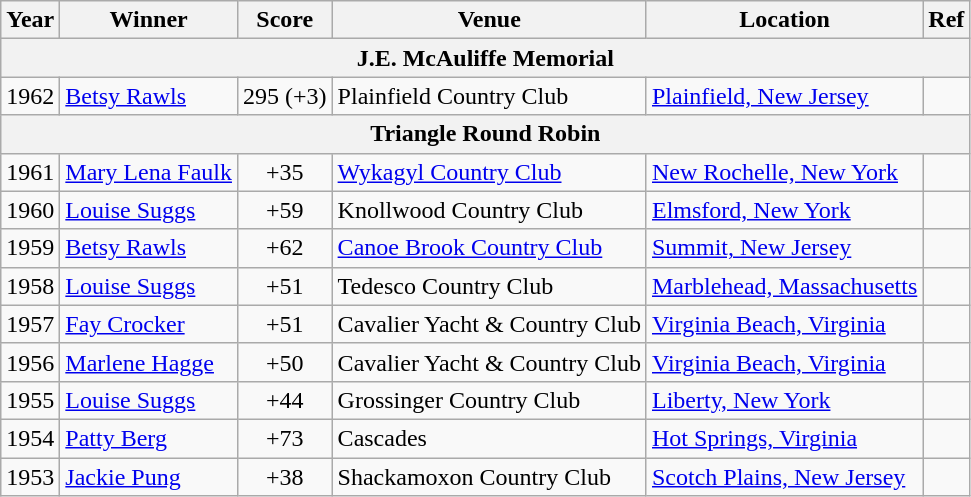<table class=wikitable>
<tr>
<th>Year</th>
<th>Winner</th>
<th>Score</th>
<th>Venue</th>
<th>Location</th>
<th>Ref</th>
</tr>
<tr>
<th colspan=6>J.E. McAuliffe Memorial</th>
</tr>
<tr>
<td>1962</td>
<td><a href='#'>Betsy Rawls</a></td>
<td align=center>295 (+3)</td>
<td>Plainfield Country Club</td>
<td><a href='#'>Plainfield, New Jersey</a></td>
<td></td>
</tr>
<tr>
<th colspan=6>Triangle Round Robin</th>
</tr>
<tr>
<td>1961</td>
<td><a href='#'>Mary Lena Faulk</a></td>
<td align=center>+35</td>
<td><a href='#'>Wykagyl Country Club</a></td>
<td><a href='#'>New Rochelle, New York</a></td>
<td></td>
</tr>
<tr>
<td>1960</td>
<td><a href='#'>Louise Suggs</a></td>
<td align=center>+59</td>
<td>Knollwood Country Club</td>
<td><a href='#'>Elmsford, New York</a></td>
<td></td>
</tr>
<tr>
<td>1959</td>
<td><a href='#'>Betsy Rawls</a></td>
<td align=center>+62</td>
<td><a href='#'>Canoe Brook Country Club</a></td>
<td><a href='#'>Summit, New Jersey</a></td>
<td></td>
</tr>
<tr>
<td>1958</td>
<td><a href='#'>Louise Suggs</a></td>
<td align=center>+51</td>
<td>Tedesco Country Club</td>
<td><a href='#'>Marblehead, Massachusetts</a></td>
<td></td>
</tr>
<tr>
<td>1957</td>
<td><a href='#'>Fay Crocker</a></td>
<td align=center>+51</td>
<td>Cavalier Yacht & Country Club</td>
<td><a href='#'>Virginia Beach, Virginia</a></td>
<td></td>
</tr>
<tr>
<td>1956</td>
<td><a href='#'>Marlene Hagge</a></td>
<td align=center>+50</td>
<td>Cavalier Yacht & Country Club</td>
<td><a href='#'>Virginia Beach, Virginia</a></td>
<td></td>
</tr>
<tr>
<td>1955</td>
<td><a href='#'>Louise Suggs</a></td>
<td align=center>+44</td>
<td>Grossinger Country Club</td>
<td><a href='#'>Liberty, New York</a></td>
<td></td>
</tr>
<tr>
<td>1954</td>
<td><a href='#'>Patty Berg</a></td>
<td align=center>+73</td>
<td>Cascades</td>
<td><a href='#'>Hot Springs, Virginia</a></td>
<td></td>
</tr>
<tr>
<td>1953</td>
<td><a href='#'>Jackie Pung</a></td>
<td align=center>+38</td>
<td>Shackamoxon Country Club</td>
<td><a href='#'>Scotch Plains, New Jersey</a></td>
<td></td>
</tr>
</table>
